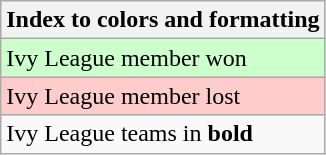<table class="wikitable">
<tr>
<th>Index to colors and formatting</th>
</tr>
<tr style="background:#cfc;">
<td>Ivy League member won</td>
</tr>
<tr style="background:#fcc;">
<td>Ivy League member lost</td>
</tr>
<tr>
<td>Ivy League teams in <strong>bold</strong></td>
</tr>
</table>
